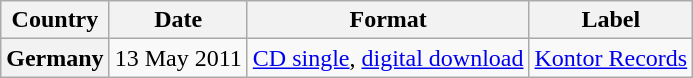<table class="wikitable plainrowheaders">
<tr>
<th scope="col">Country</th>
<th scope="col">Date</th>
<th scope="col">Format</th>
<th scope="col">Label</th>
</tr>
<tr>
<th scope="row">Germany</th>
<td>13 May 2011</td>
<td><a href='#'>CD single</a>, <a href='#'>digital download</a></td>
<td><a href='#'>Kontor Records</a></td>
</tr>
</table>
